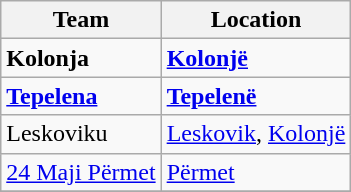<table class="wikitable sortable">
<tr>
<th>Team</th>
<th>Location</th>
</tr>
<tr>
<td><strong>Kolonja</strong></td>
<td><strong><a href='#'>Kolonjë</a></strong></td>
</tr>
<tr>
<td><strong><a href='#'>Tepelena</a></strong></td>
<td><strong><a href='#'>Tepelenë</a></strong></td>
</tr>
<tr>
<td>Leskoviku</td>
<td><a href='#'>Leskovik</a>, <a href='#'>Kolonjë</a></td>
</tr>
<tr>
<td><a href='#'>24 Maji Përmet</a></td>
<td><a href='#'>Përmet</a></td>
</tr>
<tr>
</tr>
</table>
